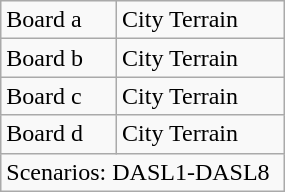<table class="wikitable floatright" style=width:190px;>
<tr>
<td>Board a</td>
<td>City Terrain</td>
</tr>
<tr>
<td>Board b</td>
<td>City Terrain</td>
</tr>
<tr>
<td>Board c</td>
<td>City Terrain</td>
</tr>
<tr>
<td>Board d</td>
<td>City Terrain</td>
</tr>
<tr>
<td colspan=2>Scenarios: DASL1-DASL8</td>
</tr>
</table>
